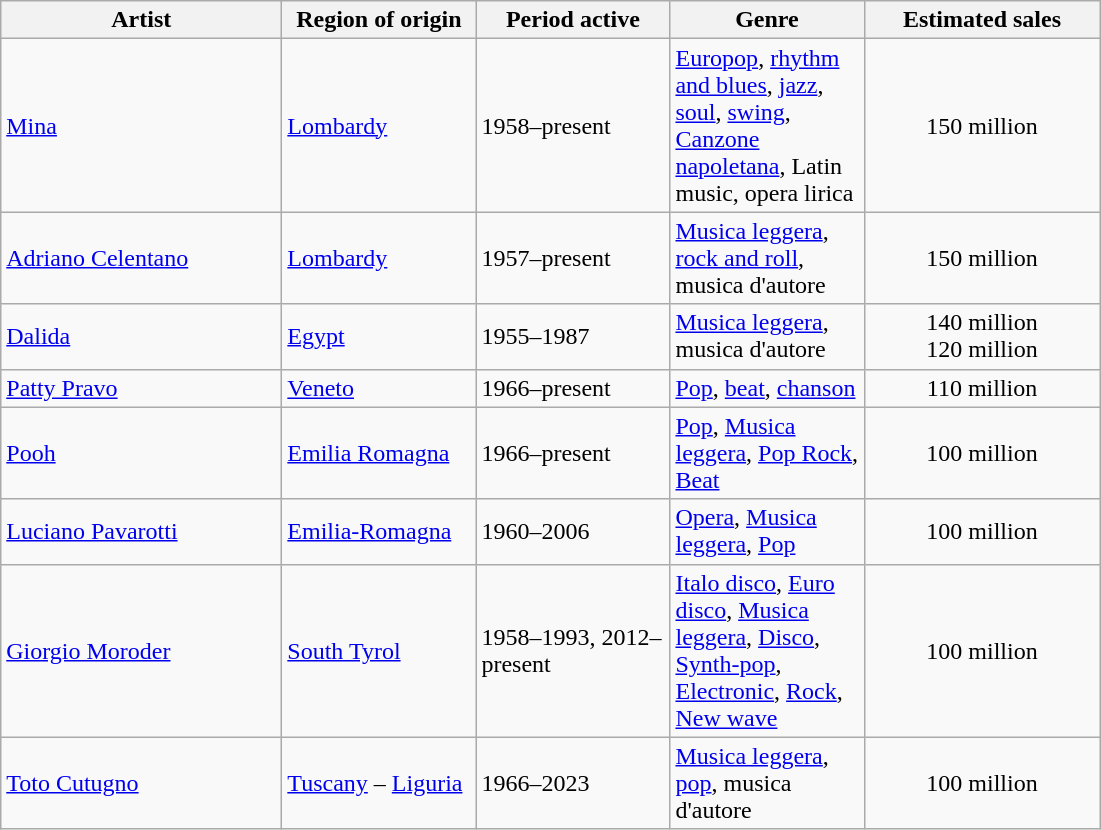<table class="wikitable sortable">
<tr>
<th style="width:180px;">Artist</th>
<th style="width:122px;">Region of origin</th>
<th style="width:122px;">Period active</th>
<th style="width:122px;">Genre</th>
<th style="width:150px;">Estimated sales</th>
</tr>
<tr>
<td><a href='#'>Mina</a></td>
<td><a href='#'>Lombardy</a></td>
<td>1958–present</td>
<td><a href='#'>Europop</a>, <a href='#'>rhythm and blues</a>, <a href='#'>jazz</a>, <a href='#'>soul</a>, <a href='#'>swing</a>, <a href='#'>Canzone napoletana</a>, Latin music, opera lirica</td>
<td style="text-align:center;">150 million</td>
</tr>
<tr>
<td><a href='#'>Adriano Celentano</a></td>
<td><a href='#'>Lombardy</a></td>
<td>1957–present</td>
<td><a href='#'>Musica leggera</a>, <a href='#'>rock and roll</a>, musica d'autore</td>
<td style="text-align:center;">150 million</td>
</tr>
<tr>
<td><a href='#'>Dalida</a></td>
<td><a href='#'>Egypt</a></td>
<td>1955–1987</td>
<td><a href='#'>Musica leggera</a>, musica d'autore</td>
<td style="text-align:center;">140 million<br>120 million</td>
</tr>
<tr>
<td><a href='#'>Patty Pravo</a></td>
<td><a href='#'>Veneto</a></td>
<td>1966–present</td>
<td><a href='#'>Pop</a>, <a href='#'>beat</a>, <a href='#'>chanson</a></td>
<td style="text-align:center;">110 million</td>
</tr>
<tr>
<td><a href='#'>Pooh</a></td>
<td><a href='#'>Emilia Romagna</a></td>
<td>1966–present</td>
<td><a href='#'>Pop</a>, <a href='#'>Musica leggera</a>, <a href='#'>Pop Rock</a>, <a href='#'>Beat</a></td>
<td style="text-align:center;">100 million</td>
</tr>
<tr>
<td><a href='#'>Luciano Pavarotti</a></td>
<td><a href='#'>Emilia-Romagna</a></td>
<td>1960–2006</td>
<td><a href='#'>Opera</a>, <a href='#'>Musica leggera</a>, <a href='#'>Pop</a></td>
<td style="text-align:center;">100 million</td>
</tr>
<tr>
<td><a href='#'>Giorgio Moroder</a></td>
<td><a href='#'>South Tyrol</a></td>
<td>1958–1993, 2012–present</td>
<td><a href='#'>Italo disco</a>, <a href='#'>Euro disco</a>, <a href='#'>Musica leggera</a>, <a href='#'>Disco</a>, <a href='#'>Synth-pop</a>, <a href='#'>Electronic</a>, <a href='#'>Rock</a>, <a href='#'>New wave</a></td>
<td style="text-align:center;">100 million</td>
</tr>
<tr>
<td><a href='#'>Toto Cutugno</a></td>
<td><a href='#'>Tuscany</a> – <a href='#'>Liguria</a></td>
<td>1966–2023</td>
<td><a href='#'>Musica leggera</a>, <a href='#'>pop</a>, musica d'autore</td>
<td style="text-align:center;">100 million</td>
</tr>
</table>
